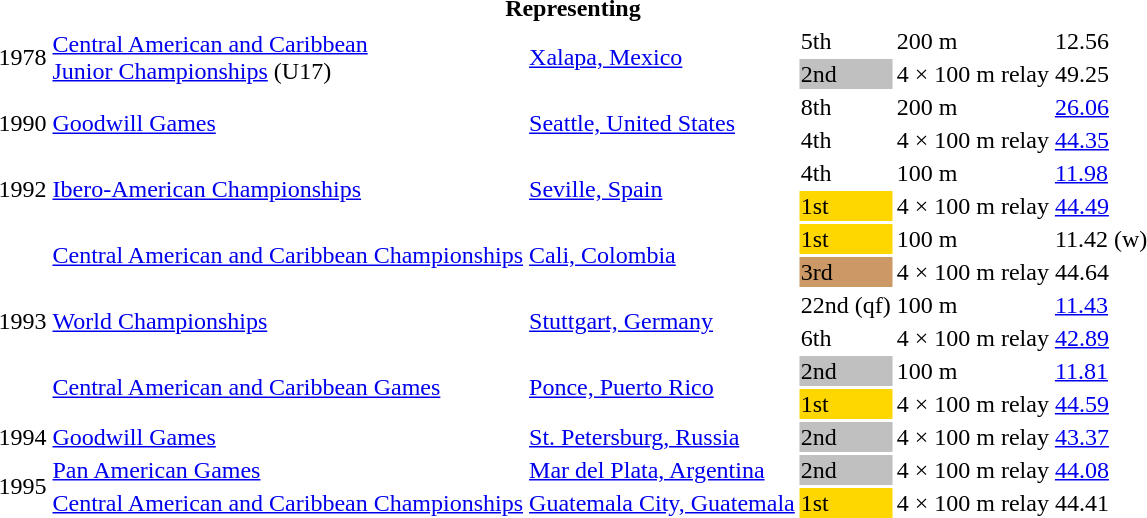<table>
<tr>
<th colspan="6">Representing </th>
</tr>
<tr>
<td rowspan=2>1978</td>
<td rowspan=2><a href='#'>Central American and Caribbean<br>Junior Championships</a> (U17)</td>
<td rowspan=2><a href='#'>Xalapa, Mexico</a></td>
<td>5th</td>
<td>200 m</td>
<td>12.56</td>
</tr>
<tr>
<td bgcolor=silver>2nd</td>
<td>4 × 100 m relay</td>
<td>49.25</td>
</tr>
<tr>
<td rowspan=2>1990</td>
<td rowspan=2><a href='#'>Goodwill Games</a></td>
<td rowspan=2><a href='#'>Seattle, United States</a></td>
<td>8th</td>
<td>200 m</td>
<td><a href='#'>26.06</a></td>
</tr>
<tr>
<td>4th</td>
<td>4 × 100 m relay</td>
<td><a href='#'>44.35</a></td>
</tr>
<tr>
<td rowspan=2>1992</td>
<td rowspan=2><a href='#'>Ibero-American Championships</a></td>
<td rowspan=2><a href='#'>Seville, Spain</a></td>
<td>4th</td>
<td>100 m</td>
<td><a href='#'>11.98</a></td>
</tr>
<tr>
<td bgcolor=gold>1st</td>
<td>4 × 100 m relay</td>
<td><a href='#'>44.49</a></td>
</tr>
<tr>
<td rowspan=6>1993</td>
<td rowspan=2><a href='#'>Central American and Caribbean Championships</a></td>
<td rowspan=2><a href='#'>Cali, Colombia</a></td>
<td bgcolor=gold>1st</td>
<td>100 m</td>
<td>11.42 (w)</td>
</tr>
<tr>
<td bgcolor=cc9966>3rd</td>
<td>4 × 100 m relay</td>
<td>44.64</td>
</tr>
<tr>
<td rowspan=2><a href='#'>World Championships</a></td>
<td rowspan=2><a href='#'>Stuttgart, Germany</a></td>
<td>22nd (qf)</td>
<td>100 m</td>
<td><a href='#'>11.43</a></td>
</tr>
<tr>
<td>6th</td>
<td>4 × 100 m relay</td>
<td><a href='#'>42.89</a></td>
</tr>
<tr>
<td rowspan=2><a href='#'>Central American and Caribbean Games</a></td>
<td rowspan=2><a href='#'>Ponce, Puerto Rico</a></td>
<td bgcolor=silver>2nd</td>
<td>100 m</td>
<td><a href='#'>11.81</a></td>
</tr>
<tr>
<td bgcolor=gold>1st</td>
<td>4 × 100 m relay</td>
<td><a href='#'>44.59</a></td>
</tr>
<tr>
<td>1994</td>
<td><a href='#'>Goodwill Games</a></td>
<td><a href='#'>St. Petersburg, Russia</a></td>
<td bgcolor=silver>2nd</td>
<td>4 × 100 m relay</td>
<td><a href='#'>43.37</a></td>
</tr>
<tr>
<td rowspan=2>1995</td>
<td><a href='#'>Pan American Games</a></td>
<td><a href='#'>Mar del Plata, Argentina</a></td>
<td bgcolor=silver>2nd</td>
<td>4 × 100 m relay</td>
<td><a href='#'>44.08</a></td>
</tr>
<tr>
<td><a href='#'>Central American and Caribbean Championships</a></td>
<td><a href='#'>Guatemala City, Guatemala</a></td>
<td bgcolor=gold>1st</td>
<td>4 × 100 m relay</td>
<td>44.41</td>
</tr>
</table>
